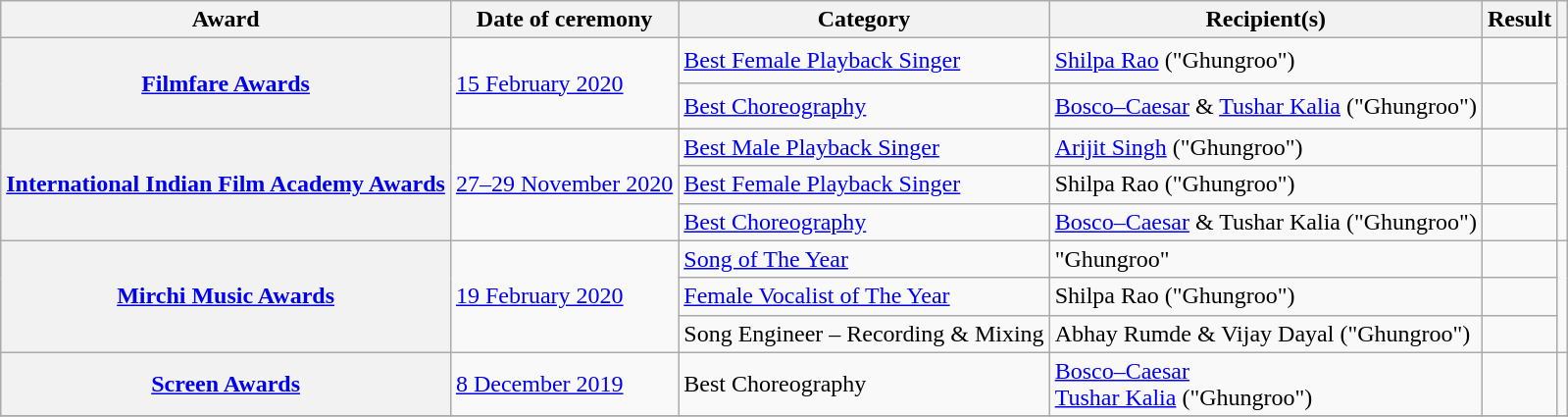<table class="wikitable plainrowheaders sortable">
<tr>
<th scope="col">Award</th>
<th scope="col">Date of ceremony</th>
<th scope="col">Category</th>
<th scope="col">Recipient(s)</th>
<th scope="col" class="unsortable">Result</th>
<th scope="col" class="unsortable"></th>
</tr>
<tr>
<th scope="row" rowspan="2"><a href='#'>Filmfare Awards</a></th>
<td rowspan="2"><a href='#'>15 February 2020</a></td>
<td><a href='#'>Best Female Playback Singer</a></td>
<td><a href='#'>Shilpa Rao</a> ("Ghungroo")</td>
<td></td>
<td style="text-align:center;" rowspan="2"><br><br><br></td>
</tr>
<tr>
<td><a href='#'>Best Choreography</a></td>
<td><a href='#'>Bosco–Caesar</a> & <a href='#'>Tushar Kalia</a> ("Ghungroo")</td>
<td></td>
</tr>
<tr>
<th scope="row" rowspan="3"><a href='#'>International Indian Film Academy Awards</a></th>
<td rowspan="3"><a href='#'>27–29 November 2020</a></td>
<td><a href='#'>Best Male Playback Singer</a></td>
<td><a href='#'>Arijit Singh</a> ("Ghungroo")</td>
<td></td>
<td style="text-align:center;" rowspan="3"><br></td>
</tr>
<tr>
<td><a href='#'>Best Female Playback Singer</a></td>
<td>Shilpa Rao ("Ghungroo")</td>
<td></td>
</tr>
<tr>
<td><a href='#'>Best Choreography</a></td>
<td><a href='#'>Bosco–Caesar</a> & Tushar Kalia ("Ghungroo")</td>
<td></td>
</tr>
<tr>
<th scope="row" rowspan="3"><a href='#'>Mirchi Music Awards</a></th>
<td rowspan="3"><a href='#'>19 February 2020</a></td>
<td><a href='#'>Song of The Year</a></td>
<td>"Ghungroo"</td>
<td></td>
<td style="text-align:center;" rowspan="3"></td>
</tr>
<tr>
<td><a href='#'>Female Vocalist of The Year</a></td>
<td>Shilpa Rao ("Ghungroo")</td>
<td></td>
</tr>
<tr>
<td>Song Engineer – Recording & Mixing</td>
<td>Abhay Rumde & Vijay Dayal ("Ghungroo")</td>
<td></td>
</tr>
<tr>
<th scope="row"><a href='#'>Screen Awards</a></th>
<td><a href='#'>8 December 2019</a></td>
<td>Best Choreography</td>
<td><a href='#'>Bosco–Caesar</a><br><a href='#'>Tushar Kalia</a> ("Ghungroo")</td>
<td></td>
<td></td>
</tr>
<tr>
</tr>
</table>
